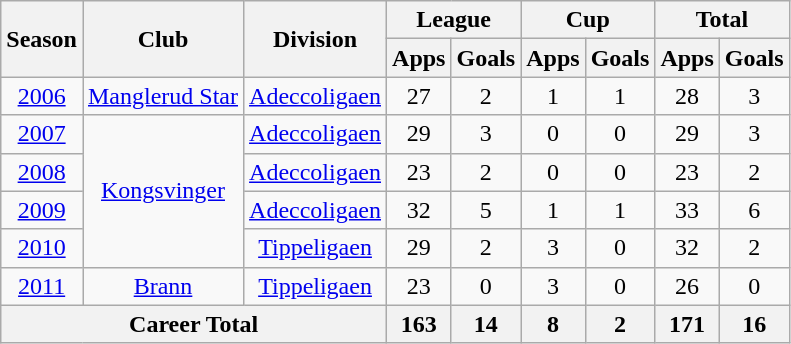<table class="wikitable" style="text-align: center;">
<tr>
<th rowspan="2">Season</th>
<th rowspan="2">Club</th>
<th rowspan="2">Division</th>
<th colspan="2">League</th>
<th colspan="2">Cup</th>
<th colspan="2">Total</th>
</tr>
<tr>
<th>Apps</th>
<th>Goals</th>
<th>Apps</th>
<th>Goals</th>
<th>Apps</th>
<th>Goals</th>
</tr>
<tr>
<td><a href='#'>2006</a></td>
<td rowspan="1" valign="center"><a href='#'>Manglerud Star</a></td>
<td><a href='#'>Adeccoligaen</a></td>
<td>27</td>
<td>2</td>
<td>1</td>
<td>1</td>
<td>28</td>
<td>3</td>
</tr>
<tr>
<td><a href='#'>2007</a></td>
<td rowspan="4" valign="center"><a href='#'>Kongsvinger</a></td>
<td><a href='#'>Adeccoligaen</a></td>
<td>29</td>
<td>3</td>
<td>0</td>
<td>0</td>
<td>29</td>
<td>3</td>
</tr>
<tr>
<td><a href='#'>2008</a></td>
<td><a href='#'>Adeccoligaen</a></td>
<td>23</td>
<td>2</td>
<td>0</td>
<td>0</td>
<td>23</td>
<td>2</td>
</tr>
<tr>
<td><a href='#'>2009</a></td>
<td><a href='#'>Adeccoligaen</a></td>
<td>32</td>
<td>5</td>
<td>1</td>
<td>1</td>
<td>33</td>
<td>6</td>
</tr>
<tr>
<td><a href='#'>2010</a></td>
<td><a href='#'>Tippeligaen</a></td>
<td>29</td>
<td>2</td>
<td>3</td>
<td>0</td>
<td>32</td>
<td>2</td>
</tr>
<tr>
<td><a href='#'>2011</a></td>
<td rowspan="1" valign="center"><a href='#'>Brann</a></td>
<td><a href='#'>Tippeligaen</a></td>
<td>23</td>
<td>0</td>
<td>3</td>
<td>0</td>
<td>26</td>
<td>0</td>
</tr>
<tr>
<th colspan="3">Career Total</th>
<th>163</th>
<th>14</th>
<th>8</th>
<th>2</th>
<th>171</th>
<th>16</th>
</tr>
</table>
